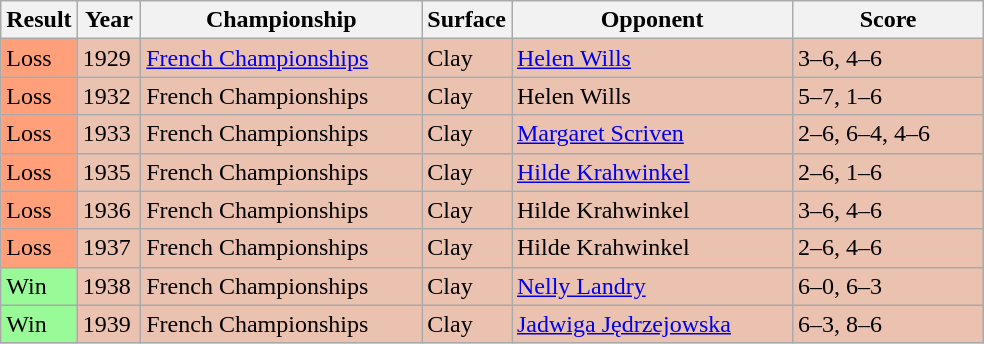<table class='sortable wikitable'>
<tr>
<th style="width:40px">Result</th>
<th style="width:35px">Year</th>
<th style="width:180px">Championship</th>
<th style="width:50px">Surface</th>
<th style="width:180px">Opponent</th>
<th style="width:120px" class="unsortable">Score</th>
</tr>
<tr style="background:#ebc2af;">
<td style="background:#ffa07a;">Loss</td>
<td>1929</td>
<td><a href='#'>French Championships</a></td>
<td>Clay</td>
<td> <a href='#'>Helen Wills</a></td>
<td>3–6, 4–6</td>
</tr>
<tr style="background:#ebc2af;">
<td style="background:#ffa07a;">Loss</td>
<td>1932</td>
<td>French Championships</td>
<td>Clay</td>
<td> Helen Wills</td>
<td>5–7, 1–6</td>
</tr>
<tr style="background:#ebc2af;">
<td style="background:#ffa07a;">Loss</td>
<td>1933</td>
<td>French Championships</td>
<td>Clay</td>
<td> <a href='#'>Margaret Scriven</a></td>
<td>2–6, 6–4, 4–6</td>
</tr>
<tr style="background:#ebc2af;">
<td style="background:#ffa07a;">Loss</td>
<td>1935</td>
<td>French Championships</td>
<td>Clay</td>
<td> <a href='#'>Hilde Krahwinkel</a></td>
<td>2–6, 1–6</td>
</tr>
<tr style="background:#ebc2af;">
<td style="background:#ffa07a;">Loss</td>
<td>1936</td>
<td>French Championships</td>
<td>Clay</td>
<td> Hilde Krahwinkel</td>
<td>3–6, 4–6</td>
</tr>
<tr style="background:#ebc2af;">
<td style="background:#ffa07a;">Loss</td>
<td>1937</td>
<td>French Championships</td>
<td>Clay</td>
<td> Hilde Krahwinkel</td>
<td>2–6, 4–6</td>
</tr>
<tr style="background:#ebc2af;">
<td style="background:#98fb98;">Win</td>
<td>1938</td>
<td>French Championships</td>
<td>Clay</td>
<td> <a href='#'>Nelly Landry</a></td>
<td>6–0, 6–3</td>
</tr>
<tr style="background:#ebc2af;">
<td style="background:#98fb98;">Win</td>
<td>1939</td>
<td>French Championships</td>
<td>Clay</td>
<td> <a href='#'>Jadwiga Jędrzejowska</a></td>
<td>6–3, 8–6</td>
</tr>
</table>
